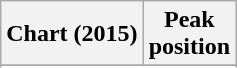<table class="wikitable sortable plainrowheaders">
<tr>
<th>Chart (2015)</th>
<th>Peak<br>position</th>
</tr>
<tr>
</tr>
<tr>
</tr>
</table>
